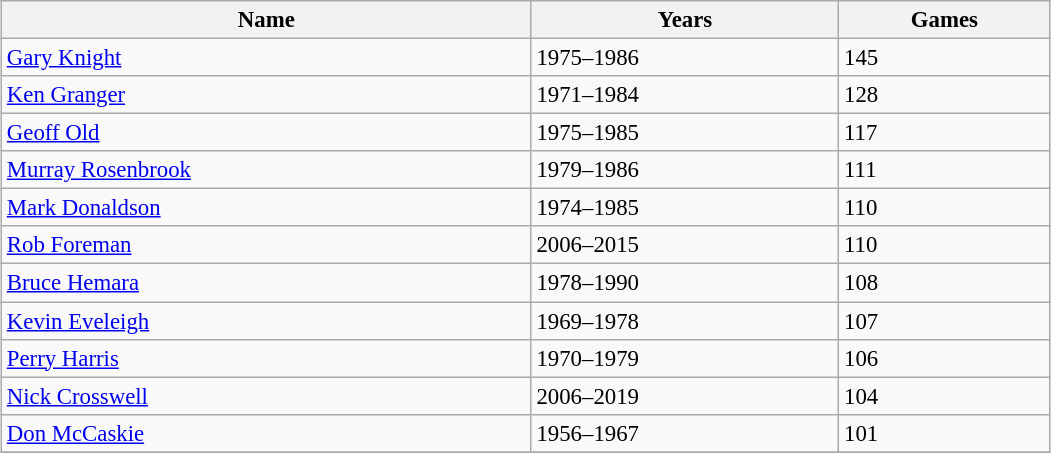<table class="wikitable" style="width:700px; clear:right; margin:0 0 1em 1em; font-size:95%">
<tr>
<th>Name</th>
<th>Years</th>
<th>Games</th>
</tr>
<tr>
<td><a href='#'>Gary Knight</a></td>
<td>1975–1986</td>
<td>145</td>
</tr>
<tr>
<td><a href='#'>Ken Granger</a></td>
<td>1971–1984</td>
<td>128</td>
</tr>
<tr>
<td><a href='#'>Geoff Old</a></td>
<td>1975–1985</td>
<td>117</td>
</tr>
<tr>
<td><a href='#'>Murray Rosenbrook</a></td>
<td>1979–1986</td>
<td>111</td>
</tr>
<tr>
<td><a href='#'>Mark Donaldson</a></td>
<td>1974–1985</td>
<td>110</td>
</tr>
<tr>
<td><a href='#'>Rob Foreman</a></td>
<td>2006–2015</td>
<td>110</td>
</tr>
<tr>
<td><a href='#'>Bruce Hemara</a></td>
<td>1978–1990</td>
<td>108</td>
</tr>
<tr>
<td><a href='#'>Kevin Eveleigh</a></td>
<td>1969–1978</td>
<td>107</td>
</tr>
<tr>
<td><a href='#'>Perry Harris</a></td>
<td>1970–1979</td>
<td>106</td>
</tr>
<tr>
<td><a href='#'>Nick Crosswell</a></td>
<td>2006–2019</td>
<td>104</td>
</tr>
<tr>
<td><a href='#'>Don McCaskie</a></td>
<td>1956–1967</td>
<td>101</td>
</tr>
<tr>
</tr>
</table>
